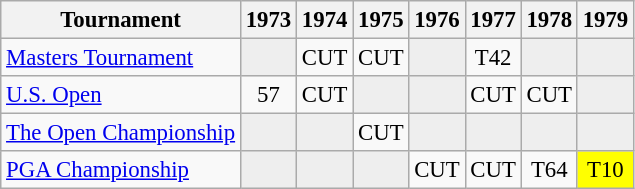<table class="wikitable" style="font-size:95%;text-align:center;">
<tr>
<th>Tournament</th>
<th>1973</th>
<th>1974</th>
<th>1975</th>
<th>1976</th>
<th>1977</th>
<th>1978</th>
<th>1979</th>
</tr>
<tr>
<td align=left><a href='#'>Masters Tournament</a></td>
<td style="background:#eeeeee;"></td>
<td>CUT</td>
<td>CUT</td>
<td style="background:#eeeeee;"></td>
<td>T42</td>
<td style="background:#eeeeee;"></td>
<td style="background:#eeeeee;"></td>
</tr>
<tr>
<td align=left><a href='#'>U.S. Open</a></td>
<td>57</td>
<td>CUT</td>
<td style="background:#eeeeee;"></td>
<td style="background:#eeeeee;"></td>
<td>CUT</td>
<td>CUT</td>
<td style="background:#eeeeee;"></td>
</tr>
<tr>
<td align=left><a href='#'>The Open Championship</a></td>
<td style="background:#eeeeee;"></td>
<td style="background:#eeeeee;"></td>
<td>CUT</td>
<td style="background:#eeeeee;"></td>
<td style="background:#eeeeee;"></td>
<td style="background:#eeeeee;"></td>
<td style="background:#eeeeee;"></td>
</tr>
<tr>
<td align=left><a href='#'>PGA Championship</a></td>
<td style="background:#eeeeee;"></td>
<td style="background:#eeeeee;"></td>
<td style="background:#eeeeee;"></td>
<td>CUT</td>
<td>CUT</td>
<td>T64</td>
<td style="background:yellow;">T10</td>
</tr>
</table>
